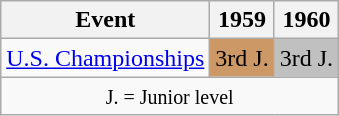<table class="wikitable" style="text-align:center">
<tr>
<th>Event</th>
<th>1959</th>
<th>1960</th>
</tr>
<tr>
<td align=left><a href='#'>U.S. Championships</a></td>
<td bgcolor=cc9966>3rd J.</td>
<td bgcolor=silver>3rd J.</td>
</tr>
<tr>
<td colspan=3 align=center><small> J. = Junior level </small></td>
</tr>
</table>
